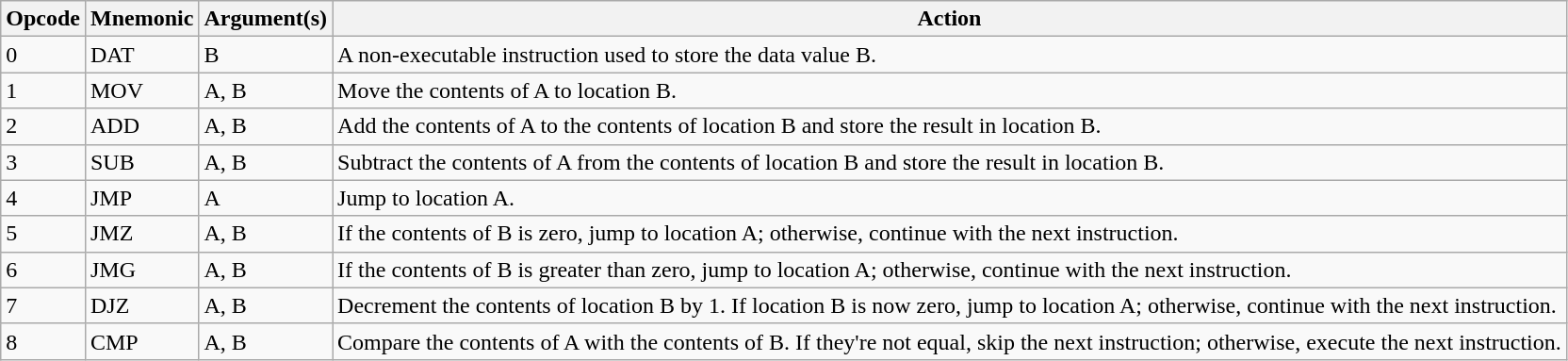<table class="wikitable">
<tr>
<th>Opcode</th>
<th>Mnemonic</th>
<th>Argument(s)</th>
<th>Action</th>
</tr>
<tr>
<td>0</td>
<td>DAT</td>
<td>B</td>
<td>A non-executable instruction used to store the data value B.</td>
</tr>
<tr>
<td>1</td>
<td>MOV</td>
<td>A, B</td>
<td>Move the contents of A to location B.</td>
</tr>
<tr>
<td>2</td>
<td>ADD</td>
<td>A, B</td>
<td>Add the contents of A to the contents of location B and store the result in location B.</td>
</tr>
<tr>
<td>3</td>
<td>SUB</td>
<td>A, B</td>
<td>Subtract the contents of A from the contents of location B and store the result in location B.</td>
</tr>
<tr>
<td>4</td>
<td>JMP</td>
<td>A</td>
<td>Jump to location A.</td>
</tr>
<tr>
<td>5</td>
<td>JMZ</td>
<td>A, B</td>
<td>If the contents of B is zero, jump to location A; otherwise, continue with the next instruction.</td>
</tr>
<tr>
<td>6</td>
<td>JMG</td>
<td>A, B</td>
<td>If the contents of B is greater than zero, jump to location A; otherwise, continue with the next instruction.</td>
</tr>
<tr>
<td>7</td>
<td>DJZ</td>
<td>A, B</td>
<td>Decrement the contents of location B by 1. If location B is now zero, jump to location A; otherwise, continue with the next instruction.</td>
</tr>
<tr>
<td>8</td>
<td>CMP</td>
<td>A, B</td>
<td>Compare the contents of A with the contents of B. If they're not equal, skip the next instruction; otherwise, execute the next instruction.</td>
</tr>
</table>
